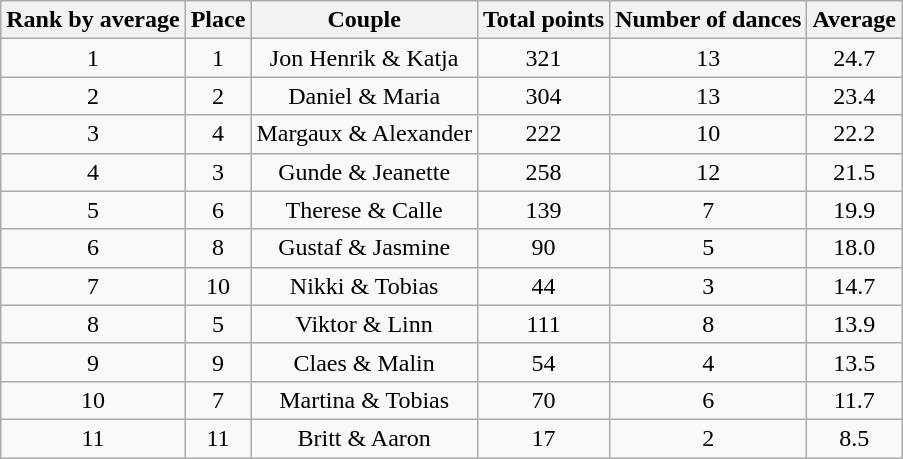<table class="wikitable sortable" style="text-align:center;">
<tr>
<th>Rank by average</th>
<th>Place</th>
<th>Couple</th>
<th>Total points</th>
<th>Number of dances</th>
<th>Average</th>
</tr>
<tr>
<td>1</td>
<td>1</td>
<td>Jon Henrik & Katja</td>
<td>321</td>
<td>13</td>
<td>24.7</td>
</tr>
<tr>
<td>2</td>
<td>2</td>
<td>Daniel & Maria</td>
<td>304</td>
<td>13</td>
<td>23.4</td>
</tr>
<tr>
<td>3</td>
<td>4</td>
<td>Margaux & Alexander</td>
<td>222</td>
<td>10</td>
<td>22.2</td>
</tr>
<tr>
<td>4</td>
<td>3</td>
<td>Gunde & Jeanette</td>
<td>258</td>
<td>12</td>
<td>21.5</td>
</tr>
<tr>
<td>5</td>
<td>6</td>
<td>Therese & Calle</td>
<td>139</td>
<td>7</td>
<td>19.9</td>
</tr>
<tr>
<td>6</td>
<td>8</td>
<td>Gustaf & Jasmine</td>
<td>90</td>
<td>5</td>
<td>18.0</td>
</tr>
<tr>
<td>7</td>
<td>10</td>
<td>Nikki & Tobias</td>
<td>44</td>
<td>3</td>
<td>14.7</td>
</tr>
<tr>
<td>8</td>
<td>5</td>
<td>Viktor & Linn</td>
<td>111</td>
<td>8</td>
<td>13.9</td>
</tr>
<tr>
<td>9</td>
<td>9</td>
<td>Claes & Malin</td>
<td>54</td>
<td>4</td>
<td>13.5</td>
</tr>
<tr>
<td>10</td>
<td>7</td>
<td>Martina & Tobias</td>
<td>70</td>
<td>6</td>
<td>11.7</td>
</tr>
<tr>
<td>11</td>
<td>11</td>
<td>Britt & Aaron</td>
<td>17</td>
<td>2</td>
<td>8.5</td>
</tr>
</table>
